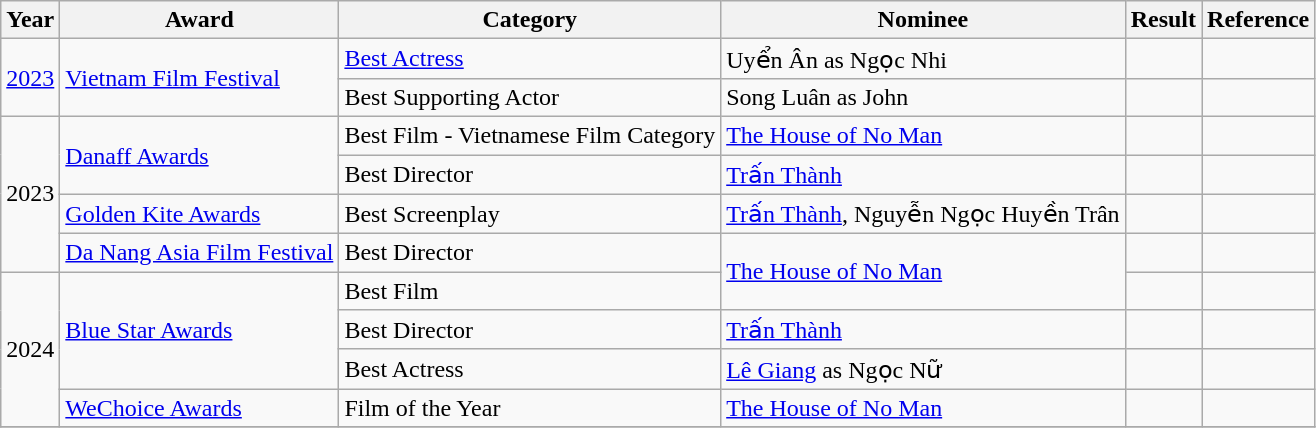<table class="wikitable">
<tr>
<th>Year</th>
<th>Award</th>
<th>Category</th>
<th>Nominee</th>
<th>Result</th>
<th>Reference</th>
</tr>
<tr>
<td rowspan="2"><a href='#'>2023</a></td>
<td rowspan="2"><a href='#'>Vietnam Film Festival</a></td>
<td><a href='#'>Best Actress</a></td>
<td>Uyển Ân as Ngọc Nhi</td>
<td></td>
<td></td>
</tr>
<tr>
<td>Best Supporting Actor</td>
<td>Song Luân as John</td>
<td></td>
<td></td>
</tr>
<tr>
<td rowspan="4">2023</td>
<td rowspan="2"><a href='#'>Danaff Awards</a></td>
<td>Best Film - Vietnamese Film Category</td>
<td><a href='#'>The House of No Man</a></td>
<td></td>
<td></td>
</tr>
<tr>
<td rowspan="1">Best Director</td>
<td><a href='#'>Trấn Thành</a></td>
<td></td>
<td></td>
</tr>
<tr>
<td rowspan="1"><a href='#'>Golden Kite Awards</a></td>
<td rowspan="1">Best Screenplay</td>
<td><a href='#'>Trấn Thành</a>, Nguyễn Ngọc Huyền Trân</td>
<td></td>
<td></td>
</tr>
<tr>
<td rowspan="1"><a href='#'>Da Nang Asia Film Festival</a></td>
<td rowspan="1">Best Director</td>
<td rowspan="2"><a href='#'>The House of No Man</a></td>
<td></td>
<td></td>
</tr>
<tr>
<td rowspan="4">2024</td>
<td rowspan="3"><a href='#'>Blue Star Awards</a></td>
<td>Best Film</td>
<td></td>
<td></td>
</tr>
<tr>
<td rowspan="1">Best Director</td>
<td><a href='#'>Trấn Thành</a></td>
<td></td>
<td></td>
</tr>
<tr>
<td rowspan="1">Best Actress</td>
<td><a href='#'>Lê Giang</a> as Ngọc Nữ</td>
<td></td>
<td></td>
</tr>
<tr>
<td><a href='#'>WeChoice Awards</a></td>
<td>Film of the Year</td>
<td><a href='#'>The House of No Man</a></td>
<td></td>
<td></td>
</tr>
<tr>
</tr>
</table>
